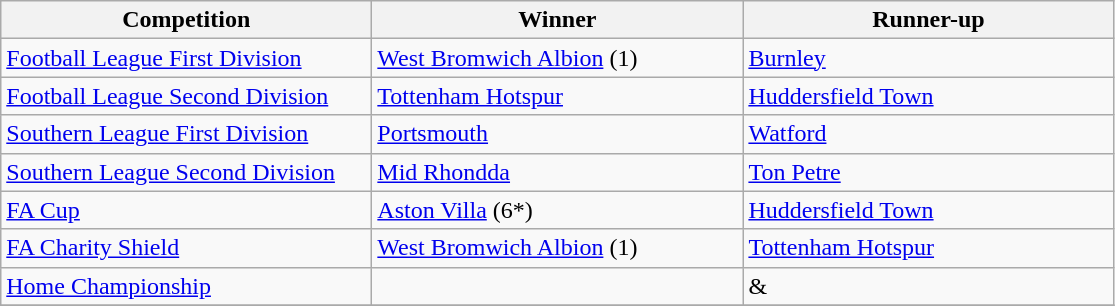<table class="wikitable">
<tr>
<th style="width:15em">Competition</th>
<th style="width:15em">Winner</th>
<th style="width:15em">Runner-up</th>
</tr>
<tr>
<td><a href='#'>Football League First Division</a></td>
<td><a href='#'>West Bromwich Albion</a> (1)</td>
<td><a href='#'>Burnley</a></td>
</tr>
<tr>
<td><a href='#'>Football League Second Division</a></td>
<td><a href='#'>Tottenham Hotspur</a></td>
<td><a href='#'>Huddersfield Town</a></td>
</tr>
<tr>
<td><a href='#'>Southern League First Division</a></td>
<td><a href='#'>Portsmouth</a></td>
<td><a href='#'>Watford</a></td>
</tr>
<tr>
<td><a href='#'>Southern League Second Division</a></td>
<td><a href='#'>Mid Rhondda</a></td>
<td><a href='#'>Ton Petre</a></td>
</tr>
<tr>
<td><a href='#'>FA Cup</a></td>
<td><a href='#'>Aston Villa</a> (6*)</td>
<td><a href='#'>Huddersfield Town</a></td>
</tr>
<tr>
<td><a href='#'>FA Charity Shield</a></td>
<td><a href='#'>West Bromwich Albion</a> (1)</td>
<td><a href='#'>Tottenham Hotspur</a></td>
</tr>
<tr>
<td><a href='#'>Home Championship</a></td>
<td></td>
<td> &<br> </td>
</tr>
<tr>
</tr>
</table>
